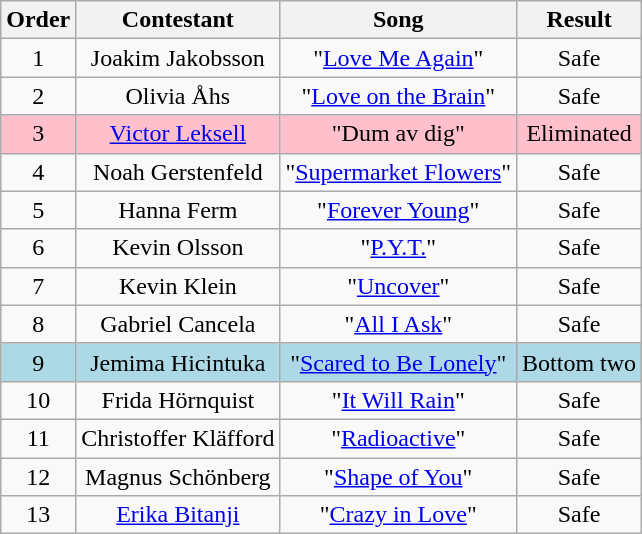<table class="wikitable plainrowheaders" style="text-align:center;">
<tr>
<th scope="col">Order</th>
<th scope="col">Contestant</th>
<th scope="col">Song</th>
<th scope="col">Result</th>
</tr>
<tr>
<td>1</td>
<td scope="row">Joakim Jakobsson</td>
<td>"<a href='#'>Love Me Again</a>"</td>
<td>Safe</td>
</tr>
<tr>
<td>2</td>
<td scope="row">Olivia Åhs</td>
<td>"<a href='#'>Love on the Brain</a>"</td>
<td>Safe</td>
</tr>
<tr style="background:pink;">
<td>3</td>
<td scope="row"><a href='#'>Victor Leksell</a></td>
<td>"Dum av dig"</td>
<td>Eliminated</td>
</tr>
<tr>
<td>4</td>
<td scope="row">Noah Gerstenfeld</td>
<td>"<a href='#'>Supermarket Flowers</a>"</td>
<td>Safe</td>
</tr>
<tr>
<td>5</td>
<td scope="row">Hanna Ferm</td>
<td>"<a href='#'>Forever Young</a>"</td>
<td>Safe</td>
</tr>
<tr>
<td>6</td>
<td scope="row">Kevin Olsson</td>
<td>"<a href='#'>P.Y.T.</a>"</td>
<td>Safe</td>
</tr>
<tr>
<td>7</td>
<td scope="row">Kevin Klein</td>
<td>"<a href='#'>Uncover</a>"</td>
<td>Safe</td>
</tr>
<tr>
<td>8</td>
<td scope="row">Gabriel Cancela</td>
<td>"<a href='#'>All I Ask</a>"</td>
<td>Safe</td>
</tr>
<tr style="background:lightblue;">
<td>9</td>
<td scope="row">Jemima Hicintuka</td>
<td>"<a href='#'>Scared to Be Lonely</a>"</td>
<td>Bottom two</td>
</tr>
<tr>
<td>10</td>
<td scope="row">Frida Hörnquist</td>
<td>"<a href='#'>It Will Rain</a>"</td>
<td>Safe</td>
</tr>
<tr>
<td>11</td>
<td scope="row">Christoffer Kläfford</td>
<td>"<a href='#'>Radioactive</a>"</td>
<td>Safe</td>
</tr>
<tr>
<td>12</td>
<td scope="row">Magnus Schönberg</td>
<td>"<a href='#'>Shape of You</a>"</td>
<td>Safe</td>
</tr>
<tr>
<td>13</td>
<td scope="row"><a href='#'>Erika Bitanji</a></td>
<td>"<a href='#'>Crazy in Love</a>"</td>
<td>Safe</td>
</tr>
</table>
